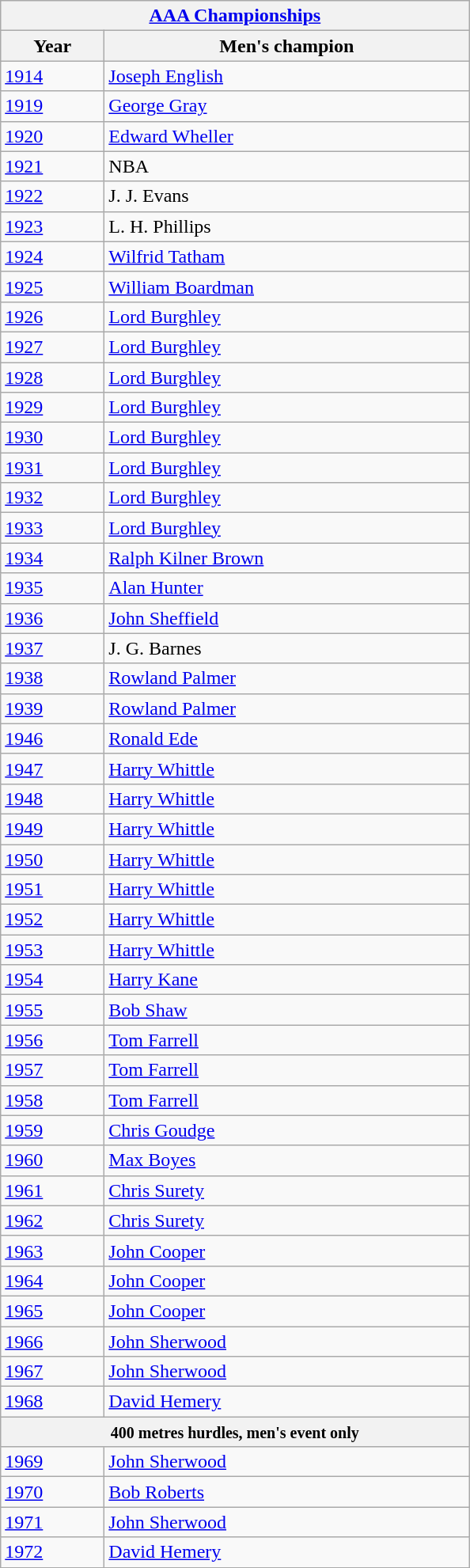<table class="wikitable">
<tr>
<th colspan="2"><a href='#'>AAA Championships</a><br></th>
</tr>
<tr>
<th width=80>Year</th>
<th width=300>Men's champion</th>
</tr>
<tr>
<td><a href='#'>1914</a></td>
<td><a href='#'>Joseph English</a></td>
</tr>
<tr>
<td><a href='#'>1919</a></td>
<td><a href='#'>George Gray</a></td>
</tr>
<tr>
<td><a href='#'>1920</a></td>
<td><a href='#'>Edward Wheller</a></td>
</tr>
<tr>
<td><a href='#'>1921</a></td>
<td>NBA</td>
</tr>
<tr>
<td><a href='#'>1922</a></td>
<td>J. J. Evans</td>
</tr>
<tr>
<td><a href='#'>1923</a></td>
<td>L. H. Phillips</td>
</tr>
<tr>
<td><a href='#'>1924</a></td>
<td><a href='#'>Wilfrid Tatham</a></td>
</tr>
<tr>
<td><a href='#'>1925</a></td>
<td><a href='#'>William Boardman</a></td>
</tr>
<tr>
<td><a href='#'>1926</a></td>
<td><a href='#'>Lord Burghley</a></td>
</tr>
<tr>
<td><a href='#'>1927</a></td>
<td><a href='#'>Lord Burghley</a></td>
</tr>
<tr>
<td><a href='#'>1928</a></td>
<td><a href='#'>Lord Burghley</a></td>
</tr>
<tr>
<td><a href='#'>1929</a></td>
<td><a href='#'>Lord Burghley</a></td>
</tr>
<tr>
<td><a href='#'>1930</a></td>
<td><a href='#'>Lord Burghley</a></td>
</tr>
<tr>
<td><a href='#'>1931</a></td>
<td><a href='#'>Lord Burghley</a></td>
</tr>
<tr>
<td><a href='#'>1932</a></td>
<td><a href='#'>Lord Burghley</a></td>
</tr>
<tr>
<td><a href='#'>1933</a></td>
<td><a href='#'>Lord Burghley</a></td>
</tr>
<tr>
<td><a href='#'>1934</a></td>
<td><a href='#'>Ralph Kilner Brown</a></td>
</tr>
<tr>
<td><a href='#'>1935</a></td>
<td><a href='#'>Alan Hunter</a></td>
</tr>
<tr>
<td><a href='#'>1936</a></td>
<td><a href='#'>John Sheffield</a></td>
</tr>
<tr>
<td><a href='#'>1937</a></td>
<td>J. G. Barnes</td>
</tr>
<tr>
<td><a href='#'>1938</a></td>
<td><a href='#'>Rowland Palmer</a></td>
</tr>
<tr>
<td><a href='#'>1939</a></td>
<td><a href='#'>Rowland Palmer</a></td>
</tr>
<tr>
<td><a href='#'>1946</a></td>
<td><a href='#'>Ronald Ede</a></td>
</tr>
<tr>
<td><a href='#'>1947</a></td>
<td><a href='#'>Harry Whittle</a></td>
</tr>
<tr>
<td><a href='#'>1948</a></td>
<td><a href='#'>Harry Whittle</a></td>
</tr>
<tr>
<td><a href='#'>1949</a></td>
<td><a href='#'>Harry Whittle</a></td>
</tr>
<tr>
<td><a href='#'>1950</a></td>
<td><a href='#'>Harry Whittle</a></td>
</tr>
<tr>
<td><a href='#'>1951</a></td>
<td><a href='#'>Harry Whittle</a></td>
</tr>
<tr>
<td><a href='#'>1952</a></td>
<td><a href='#'>Harry Whittle</a></td>
</tr>
<tr>
<td><a href='#'>1953</a></td>
<td><a href='#'>Harry Whittle</a></td>
</tr>
<tr>
<td><a href='#'>1954</a></td>
<td><a href='#'>Harry Kane</a></td>
</tr>
<tr>
<td><a href='#'>1955</a></td>
<td><a href='#'>Bob Shaw</a></td>
</tr>
<tr>
<td><a href='#'>1956</a></td>
<td><a href='#'>Tom Farrell</a></td>
</tr>
<tr>
<td><a href='#'>1957</a></td>
<td><a href='#'>Tom Farrell</a></td>
</tr>
<tr>
<td><a href='#'>1958</a></td>
<td><a href='#'>Tom Farrell</a></td>
</tr>
<tr>
<td><a href='#'>1959</a></td>
<td><a href='#'>Chris Goudge</a></td>
</tr>
<tr>
<td><a href='#'>1960</a></td>
<td><a href='#'>Max Boyes</a></td>
</tr>
<tr>
<td><a href='#'>1961</a></td>
<td><a href='#'>Chris Surety</a></td>
</tr>
<tr>
<td><a href='#'>1962</a></td>
<td><a href='#'>Chris Surety</a></td>
</tr>
<tr>
<td><a href='#'>1963</a></td>
<td><a href='#'>John Cooper</a></td>
</tr>
<tr>
<td><a href='#'>1964</a></td>
<td><a href='#'>John Cooper</a></td>
</tr>
<tr>
<td><a href='#'>1965</a></td>
<td><a href='#'>John Cooper</a></td>
</tr>
<tr>
<td><a href='#'>1966</a></td>
<td><a href='#'>John Sherwood</a></td>
</tr>
<tr>
<td><a href='#'>1967</a></td>
<td><a href='#'>John Sherwood</a></td>
</tr>
<tr>
<td><a href='#'>1968</a></td>
<td><a href='#'>David Hemery</a></td>
</tr>
<tr>
<th colspan="2"><small>400 metres hurdles, men's event only</small></th>
</tr>
<tr>
<td><a href='#'>1969</a></td>
<td><a href='#'>John Sherwood</a></td>
</tr>
<tr>
<td><a href='#'>1970</a></td>
<td><a href='#'>Bob Roberts</a></td>
</tr>
<tr>
<td><a href='#'>1971</a></td>
<td><a href='#'>John Sherwood</a></td>
</tr>
<tr>
<td><a href='#'>1972</a></td>
<td><a href='#'>David Hemery</a></td>
</tr>
</table>
